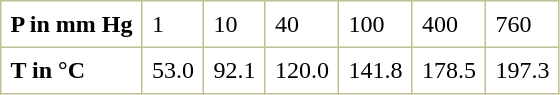<table border="1" cellspacing="0" cellpadding="6" style="margin: 0 0 0 0.5em; background: white; border-collapse: collapse; border-color: #C0C090;">
<tr>
<td><strong>P in mm Hg</strong></td>
<td>1</td>
<td>10</td>
<td>40</td>
<td>100</td>
<td>400</td>
<td>760</td>
</tr>
<tr>
<td><strong>T in °C</strong></td>
<td>53.0</td>
<td>92.1</td>
<td>120.0</td>
<td>141.8</td>
<td>178.5</td>
<td>197.3</td>
</tr>
</table>
